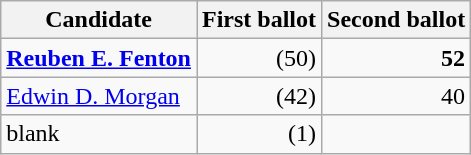<table class=wikitable>
<tr>
<th>Candidate</th>
<th>First ballot</th>
<th>Second ballot</th>
</tr>
<tr>
<td><strong><a href='#'>Reuben E. Fenton</a></strong></td>
<td align="right">(50)</td>
<td align="right"><strong>52</strong></td>
</tr>
<tr>
<td><a href='#'>Edwin D. Morgan</a></td>
<td align="right">(42)</td>
<td align="right">40</td>
</tr>
<tr>
<td>blank</td>
<td align="right">(1)</td>
<td></td>
</tr>
</table>
